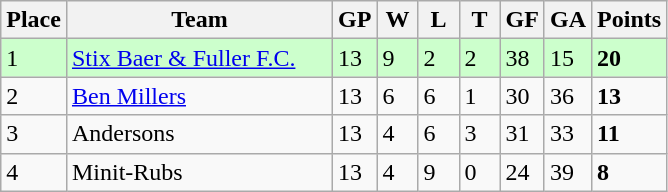<table class="wikitable">
<tr>
<th>Place</th>
<th width="170">Team</th>
<th width="20">GP</th>
<th width="20">W</th>
<th width="20">L</th>
<th width="20">T</th>
<th width="20">GF</th>
<th width="20">GA</th>
<th>Points</th>
</tr>
<tr bgcolor=#ccffcc>
<td>1</td>
<td><a href='#'>Stix Baer & Fuller F.C.</a></td>
<td>13</td>
<td>9</td>
<td>2</td>
<td>2</td>
<td>38</td>
<td>15</td>
<td><strong>20</strong></td>
</tr>
<tr>
<td>2</td>
<td><a href='#'>Ben Millers</a></td>
<td>13</td>
<td>6</td>
<td>6</td>
<td>1</td>
<td>30</td>
<td>36</td>
<td><strong>13</strong></td>
</tr>
<tr>
<td>3</td>
<td>Andersons</td>
<td>13</td>
<td>4</td>
<td>6</td>
<td>3</td>
<td>31</td>
<td>33</td>
<td><strong>11</strong></td>
</tr>
<tr>
<td>4</td>
<td>Minit-Rubs</td>
<td>13</td>
<td>4</td>
<td>9</td>
<td>0</td>
<td>24</td>
<td>39</td>
<td><strong>8</strong></td>
</tr>
</table>
